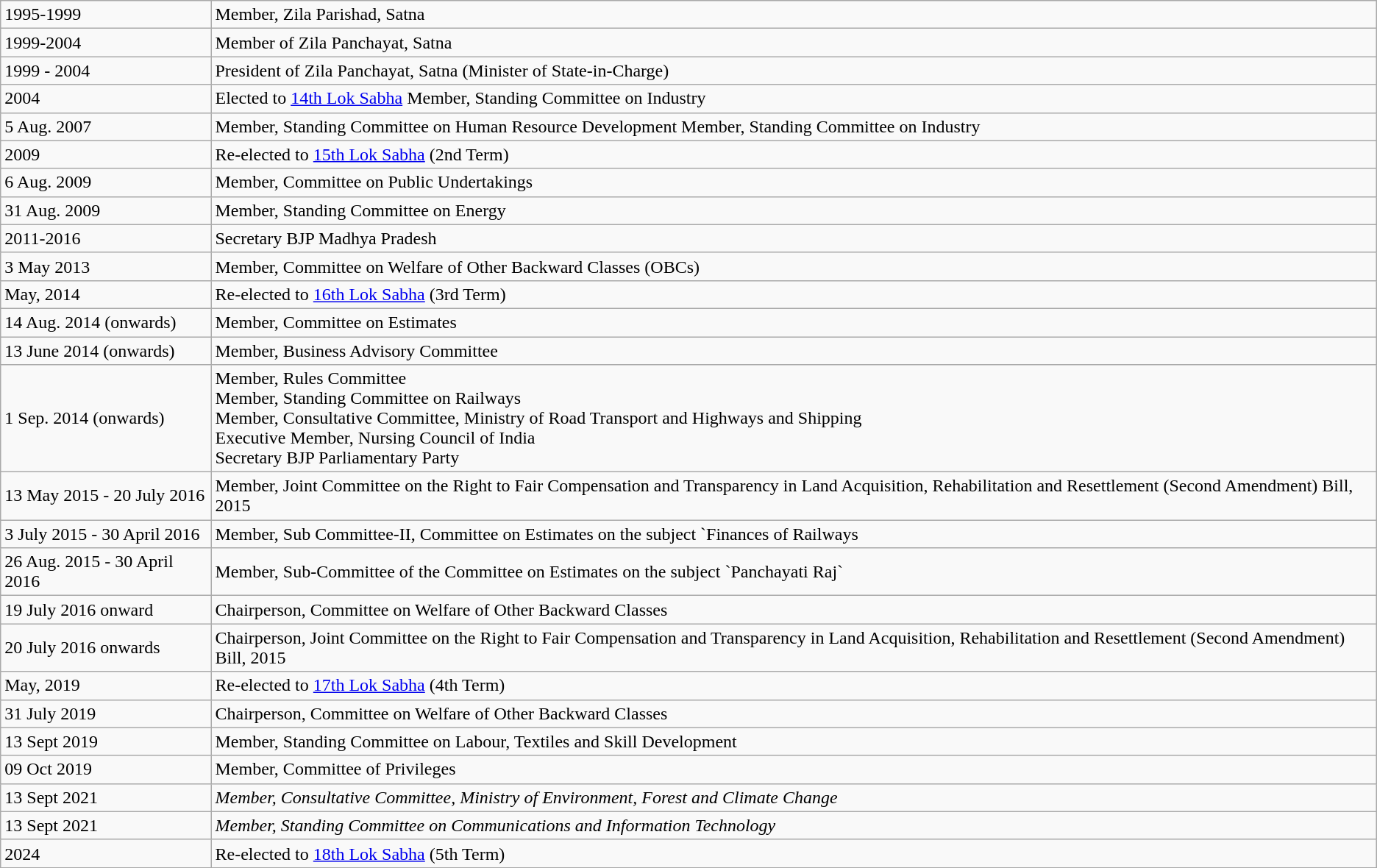<table class="wikitable">
<tr>
<td>1995-1999</td>
<td>Member, Zila Parishad, Satna</td>
</tr>
<tr>
<td>1999-2004</td>
<td>Member of Zila Panchayat, Satna</td>
</tr>
<tr>
<td>1999 - 2004</td>
<td>President of Zila Panchayat, Satna (Minister of State-in-Charge)</td>
</tr>
<tr>
<td>2004</td>
<td>Elected to <a href='#'>14th Lok Sabha</a> Member, Standing Committee on Industry</td>
</tr>
<tr>
<td>5 Aug. 2007</td>
<td>Member, Standing Committee on Human Resource Development Member, Standing Committee on Industry</td>
</tr>
<tr>
<td>2009</td>
<td>Re-elected to <a href='#'>15th Lok Sabha</a> (2nd Term)</td>
</tr>
<tr>
<td>6 Aug. 2009</td>
<td>Member, Committee on Public Undertakings</td>
</tr>
<tr>
<td>31 Aug. 2009</td>
<td>Member, Standing Committee on Energy</td>
</tr>
<tr>
<td>2011-2016</td>
<td>Secretary BJP Madhya Pradesh</td>
</tr>
<tr>
<td>3 May 2013</td>
<td>Member, Committee on Welfare of Other Backward Classes (OBCs)</td>
</tr>
<tr>
<td>May, 2014</td>
<td>Re-elected to <a href='#'>16th Lok Sabha</a> (3rd Term)</td>
</tr>
<tr>
<td>14 Aug. 2014 (onwards)</td>
<td>Member, Committee on Estimates</td>
</tr>
<tr>
<td>13 June 2014 (onwards)</td>
<td>Member, Business Advisory Committee</td>
</tr>
<tr>
<td>1 Sep. 2014 (onwards)</td>
<td>Member, Rules Committee<br>Member, Standing Committee on Railways<br>Member, Consultative Committee, Ministry of Road Transport and Highways and Shipping<br>Executive Member, Nursing Council of India<br>Secretary BJP Parliamentary Party</td>
</tr>
<tr>
<td>13 May 2015 - 20 July 2016</td>
<td>Member, Joint Committee on the Right to Fair Compensation and Transparency in Land Acquisition, Rehabilitation and Resettlement (Second Amendment) Bill, 2015</td>
</tr>
<tr>
<td>3 July 2015 - 30 April 2016</td>
<td>Member, Sub Committee-II, Committee on Estimates on the subject `Finances of Railways</td>
</tr>
<tr>
<td>26 Aug. 2015 - 30 April 2016</td>
<td>Member, Sub-Committee of the Committee on Estimates on the subject `Panchayati Raj`</td>
</tr>
<tr>
<td>19 July 2016 onward</td>
<td>Chairperson, Committee on Welfare of Other Backward Classes</td>
</tr>
<tr>
<td>20 July 2016 onwards</td>
<td>Chairperson, Joint Committee on the Right to Fair Compensation and Transparency in Land Acquisition, Rehabilitation and Resettlement (Second Amendment) Bill, 2015</td>
</tr>
<tr>
<td>May, 2019</td>
<td>Re-elected to <a href='#'>17th Lok Sabha</a> (4th Term)</td>
</tr>
<tr>
<td>31 July 2019</td>
<td>Chairperson, Committee on Welfare of Other Backward Classes</td>
</tr>
<tr>
<td>13 Sept 2019</td>
<td>Member, Standing Committee on Labour, Textiles and Skill Development</td>
</tr>
<tr>
<td>09 Oct 2019</td>
<td>Member, Committee of Privileges</td>
</tr>
<tr>
<td>13 Sept 2021</td>
<td><em>Member, Consultative Committee, Ministry of Environment, Forest and Climate Change</em></td>
</tr>
<tr>
<td>13 Sept 2021</td>
<td><em>Member, Standing Committee on Communications and Information Technology</em></td>
</tr>
<tr>
<td>2024</td>
<td>Re-elected to <a href='#'>18th Lok Sabha</a> (5th Term)</td>
</tr>
</table>
